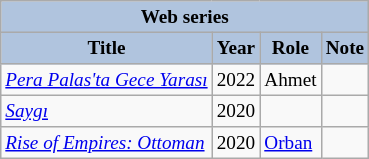<table class="wikitable" style="font-size: 80%;">
<tr>
<th colspan="4" style="background:LightSteelBlue">Web series</th>
</tr>
<tr>
<th style="background:LightSteelBlue">Title</th>
<th style="background:LightSteelBlue">Year</th>
<th style="background:LightSteelBlue">Role</th>
<th style="background:LightSteelBlue">Note</th>
</tr>
<tr>
<td><em><a href='#'>Pera Palas'ta Gece Yarası</a></em></td>
<td>2022</td>
<td>Ahmet</td>
<td></td>
</tr>
<tr>
<td><em><a href='#'>Saygı</a></em></td>
<td>2020</td>
<td></td>
<td></td>
</tr>
<tr>
<td><em><a href='#'>Rise of Empires: Ottoman</a></em></td>
<td>2020</td>
<td><a href='#'>Orban</a></td>
<td></td>
</tr>
</table>
